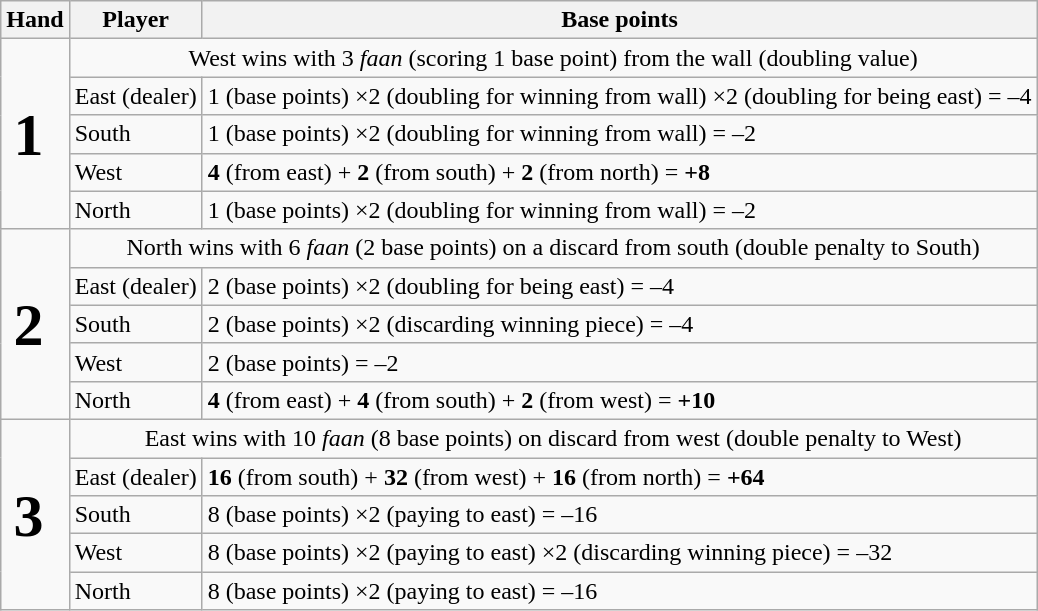<table class="wikitable">
<tr>
<th>Hand</th>
<th>Player</th>
<th>Base points</th>
</tr>
<tr>
<td rowspan=5 style="font-size:250%"><strong>1</strong></td>
<td colspan=2 style="text-align:center">West wins with 3 <em>faan</em> (scoring 1 base point) from the wall (doubling value)</td>
</tr>
<tr>
<td>East (dealer)</td>
<td>1 (base points) ×2 (doubling for winning from wall) ×2 (doubling for being east) = –4</td>
</tr>
<tr>
<td>South</td>
<td>1 (base points) ×2 (doubling for winning from wall) = –2</td>
</tr>
<tr>
<td>West</td>
<td><strong>4</strong> (from east) + <strong>2</strong> (from south) + <strong>2</strong> (from north) = <strong>+8</strong></td>
</tr>
<tr>
<td>North</td>
<td>1 (base points) ×2 (doubling for winning from wall) = –2</td>
</tr>
<tr>
<td rowspan=5 style="font-size:250%"><strong>2</strong></td>
<td colspan=2 style="text-align:center">North wins with 6 <em>faan</em> (2 base points) on a discard from south (double penalty to South)</td>
</tr>
<tr>
<td>East (dealer)</td>
<td>2 (base points) ×2 (doubling for being east) = –4</td>
</tr>
<tr>
<td>South</td>
<td>2 (base points) ×2 (discarding winning piece) = –4</td>
</tr>
<tr>
<td>West</td>
<td>2 (base points) = –2</td>
</tr>
<tr>
<td>North</td>
<td><strong>4</strong> (from east) + <strong>4</strong> (from south) + <strong>2</strong> (from west) = <strong>+10</strong></td>
</tr>
<tr>
<td rowspan=5 style="font-size:250%"><strong>3</strong></td>
<td colspan=2 style="text-align:center">East wins with 10 <em>faan</em> (8 base points) on discard from west (double penalty to West)</td>
</tr>
<tr>
<td>East (dealer)</td>
<td><strong>16</strong> (from south) + <strong>32</strong> (from west) + <strong>16</strong> (from north) = <strong>+64</strong></td>
</tr>
<tr>
<td>South</td>
<td>8 (base points) ×2 (paying to east) = –16</td>
</tr>
<tr>
<td>West</td>
<td>8 (base points) ×2 (paying to east) ×2 (discarding winning piece) = –32</td>
</tr>
<tr>
<td>North</td>
<td>8 (base points) ×2 (paying to east) = –16</td>
</tr>
</table>
